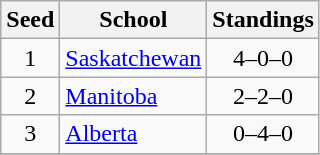<table class="wikitable">
<tr>
<th>Seed</th>
<th>School</th>
<th>Standings</th>
</tr>
<tr>
<td align=center>1</td>
<td><a href='#'>Saskatchewan</a></td>
<td align=center>4–0–0</td>
</tr>
<tr>
<td align=center>2</td>
<td><a href='#'>Manitoba</a></td>
<td align=center>2–2–0</td>
</tr>
<tr>
<td align=center>3</td>
<td><a href='#'>Alberta</a></td>
<td align=center>0–4–0</td>
</tr>
<tr>
</tr>
</table>
